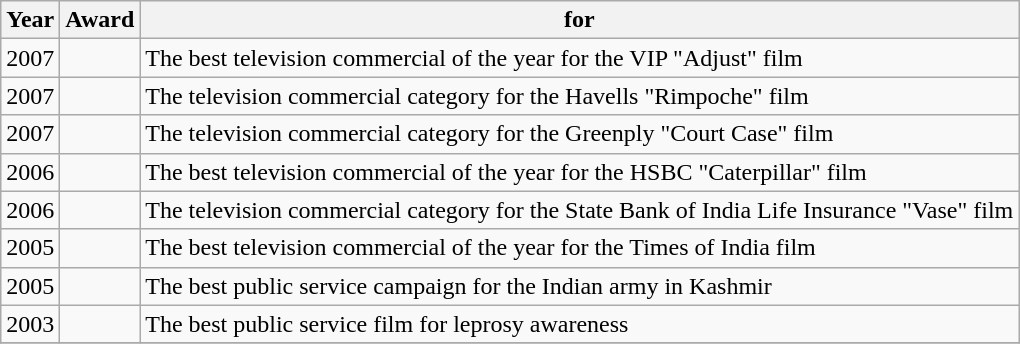<table class="wikitable">
<tr>
<th>Year</th>
<th>Award</th>
<th>for</th>
</tr>
<tr>
<td>2007</td>
<td></td>
<td>The best television commercial of the year for the VIP "Adjust" film </td>
</tr>
<tr>
<td>2007</td>
<td></td>
<td>The television commercial category for the Havells "Rimpoche" film </td>
</tr>
<tr>
<td>2007</td>
<td></td>
<td>The television commercial category for the Greenply "Court Case" film </td>
</tr>
<tr>
<td>2006</td>
<td></td>
<td>The best television commercial of the year for the HSBC "Caterpillar" film </td>
</tr>
<tr>
<td>2006</td>
<td></td>
<td>The television commercial category for the State Bank of India Life Insurance "Vase" film </td>
</tr>
<tr>
<td>2005</td>
<td></td>
<td>The best television commercial of the year for the Times of India film </td>
</tr>
<tr>
<td>2005</td>
<td></td>
<td>The best public service campaign for the Indian army in Kashmir </td>
</tr>
<tr>
<td>2003</td>
<td></td>
<td>The best public service film for leprosy awareness </td>
</tr>
<tr>
</tr>
</table>
